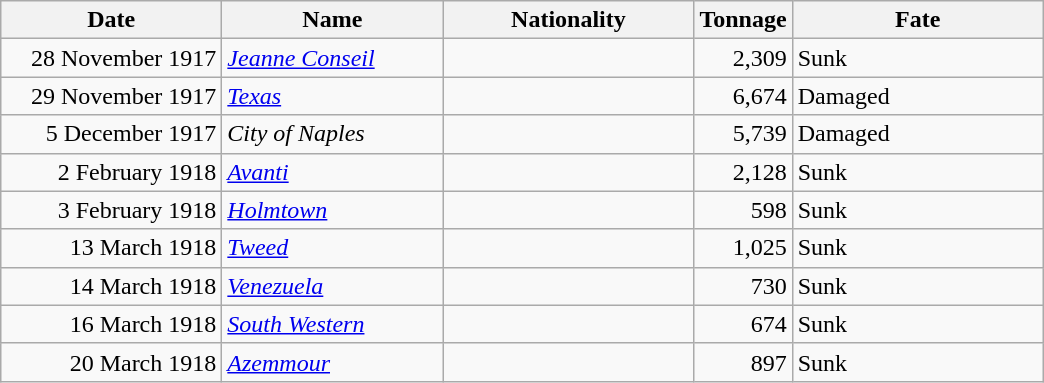<table class="wikitable sortable">
<tr>
<th width="140px">Date</th>
<th width="140px">Name</th>
<th width="160px">Nationality</th>
<th width="25px">Tonnage</th>
<th width="160px">Fate</th>
</tr>
<tr>
<td align="right">28 November 1917</td>
<td align="left"><a href='#'><em>Jeanne Conseil</em></a></td>
<td align="left"></td>
<td align="right">2,309</td>
<td align="left">Sunk</td>
</tr>
<tr>
<td align="right">29 November 1917</td>
<td align="left"><a href='#'><em>Texas</em></a></td>
<td align="left"></td>
<td align="right">6,674</td>
<td align="left">Damaged</td>
</tr>
<tr>
<td align="right">5 December 1917</td>
<td align="left"><em>City of Naples</em></td>
<td align="left"></td>
<td align="right">5,739</td>
<td align="left">Damaged</td>
</tr>
<tr>
<td align="right">2 February 1918</td>
<td align="left"><a href='#'><em>Avanti</em></a></td>
<td align="left"></td>
<td align="right">2,128</td>
<td align="left">Sunk</td>
</tr>
<tr>
<td align="right">3 February 1918</td>
<td align="left"><a href='#'><em>Holmtown</em></a></td>
<td align="left"></td>
<td align="right">598</td>
<td align="left">Sunk</td>
</tr>
<tr>
<td align="right">13 March 1918</td>
<td align="left"><a href='#'><em>Tweed</em></a></td>
<td align="left"></td>
<td align="right">1,025</td>
<td align="left">Sunk</td>
</tr>
<tr>
<td align="right">14 March 1918</td>
<td align="left"><a href='#'><em>Venezuela</em></a></td>
<td align="left"></td>
<td align="right">730</td>
<td align="left">Sunk</td>
</tr>
<tr>
<td align="right">16 March 1918</td>
<td align="left"><a href='#'><em>South Western</em></a></td>
<td align="left"></td>
<td align="right">674</td>
<td align="left">Sunk</td>
</tr>
<tr>
<td align="right">20 March 1918</td>
<td align="left"><a href='#'><em>Azemmour</em></a></td>
<td align="left"></td>
<td align="right">897</td>
<td align="left">Sunk</td>
</tr>
</table>
